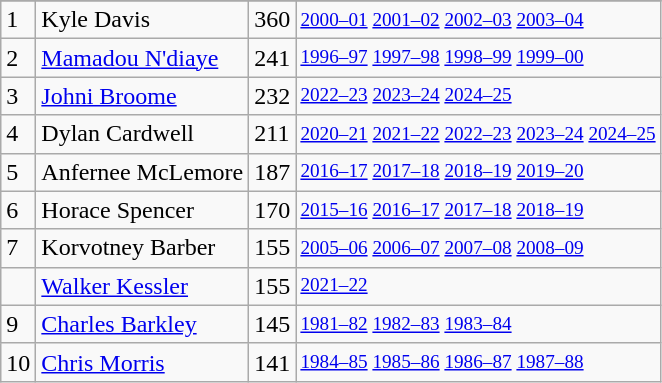<table class="wikitable">
<tr>
</tr>
<tr>
<td>1</td>
<td>Kyle Davis</td>
<td>360</td>
<td style="font-size:80%;"><a href='#'>2000–01</a> <a href='#'>2001–02</a> <a href='#'>2002–03</a> <a href='#'>2003–04</a></td>
</tr>
<tr>
<td>2</td>
<td><a href='#'>Mamadou N'diaye</a></td>
<td>241</td>
<td style="font-size:80%;"><a href='#'>1996–97</a> <a href='#'>1997–98</a> <a href='#'>1998–99</a> <a href='#'>1999–00</a></td>
</tr>
<tr>
<td>3</td>
<td><a href='#'>Johni Broome</a></td>
<td>232</td>
<td style="font-size:80%;"><a href='#'>2022–23</a> <a href='#'>2023–24</a> <a href='#'>2024–25</a></td>
</tr>
<tr>
<td>4</td>
<td>Dylan Cardwell</td>
<td>211</td>
<td style="font-size:80%;"><a href='#'>2020–21</a>  <a href='#'>2021–22</a> <a href='#'>2022–23</a> <a href='#'>2023–24</a> <a href='#'>2024–25</a></td>
</tr>
<tr>
<td>5</td>
<td>Anfernee McLemore</td>
<td>187</td>
<td style="font-size:80%;"><a href='#'>2016–17</a> <a href='#'>2017–18</a> <a href='#'>2018–19</a> <a href='#'>2019–20</a></td>
</tr>
<tr>
<td>6</td>
<td>Horace Spencer</td>
<td>170</td>
<td style="font-size:80%;"><a href='#'>2015–16</a> <a href='#'>2016–17</a> <a href='#'>2017–18</a> <a href='#'>2018–19</a></td>
</tr>
<tr>
<td>7</td>
<td>Korvotney Barber</td>
<td>155</td>
<td style="font-size:80%;"><a href='#'>2005–06</a> <a href='#'>2006–07</a> <a href='#'>2007–08</a> <a href='#'>2008–09</a></td>
</tr>
<tr>
<td></td>
<td><a href='#'>Walker Kessler</a></td>
<td>155</td>
<td style="font-size:80%;"><a href='#'>2021–22</a></td>
</tr>
<tr>
<td>9</td>
<td><a href='#'>Charles Barkley</a></td>
<td>145</td>
<td style="font-size:80%;"><a href='#'>1981–82</a> <a href='#'>1982–83</a> <a href='#'>1983–84</a></td>
</tr>
<tr>
<td>10</td>
<td><a href='#'>Chris Morris</a></td>
<td>141</td>
<td style="font-size:80%;"><a href='#'>1984–85</a> <a href='#'>1985–86</a> <a href='#'>1986–87</a> <a href='#'>1987–88</a></td>
</tr>
</table>
